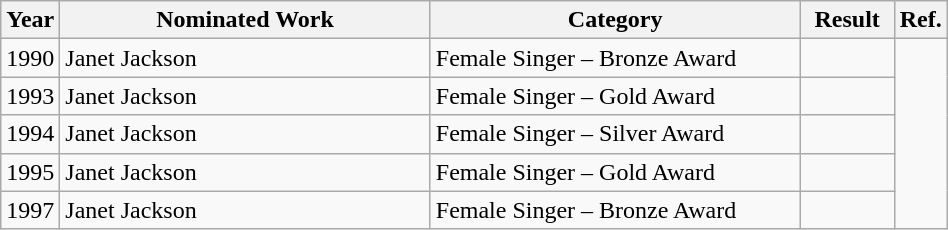<table class="wikitable" width="50%">
<tr>
<th width="5%">Year</th>
<th width="40%">Nominated Work</th>
<th width="40%">Category</th>
<th width="10%">Result</th>
<th width="5%">Ref.</th>
</tr>
<tr>
<td>1990</td>
<td>Janet Jackson</td>
<td>Female Singer – Bronze Award</td>
<td></td>
<td rowspan=5></td>
</tr>
<tr>
<td>1993</td>
<td>Janet Jackson</td>
<td>Female Singer – Gold Award</td>
<td></td>
</tr>
<tr>
<td>1994</td>
<td>Janet Jackson</td>
<td>Female Singer – Silver Award</td>
<td></td>
</tr>
<tr>
<td>1995</td>
<td>Janet Jackson</td>
<td>Female Singer – Gold Award</td>
<td></td>
</tr>
<tr>
<td>1997</td>
<td>Janet Jackson</td>
<td>Female Singer – Bronze Award</td>
<td></td>
</tr>
</table>
